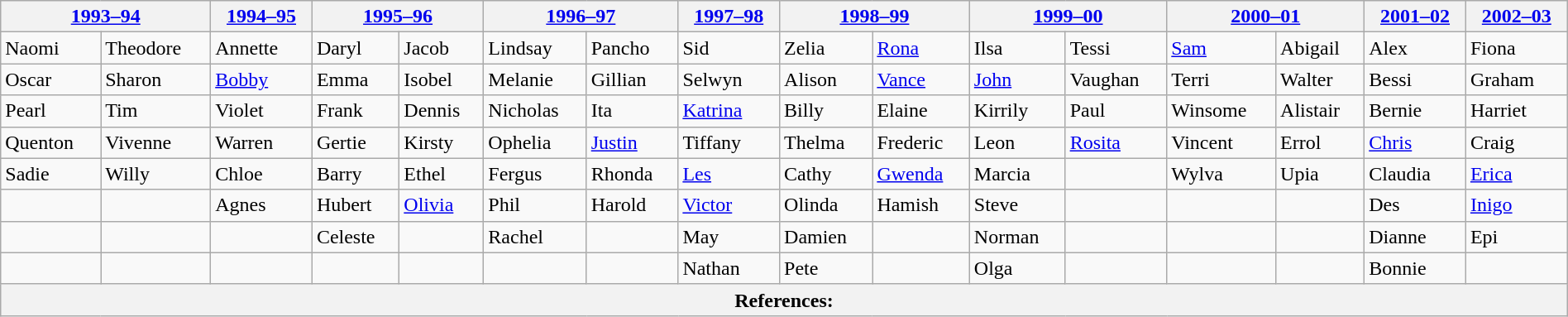<table class="wikitable" width="100%">
<tr>
<th colspan=2><a href='#'>1993–94</a></th>
<th><a href='#'>1994–95</a></th>
<th colspan=2><a href='#'>1995–96</a></th>
<th colspan=2><a href='#'>1996–97</a></th>
<th><a href='#'>1997–98</a></th>
<th colspan=2><a href='#'>1998–99</a></th>
<th colspan="2"><a href='#'>1999–00</a></th>
<th colspan=2><a href='#'>2000–01</a></th>
<th><a href='#'>2001–02</a></th>
<th><a href='#'>2002–03</a></th>
</tr>
<tr>
<td>Naomi</td>
<td>Theodore</td>
<td>Annette</td>
<td>Daryl</td>
<td>Jacob</td>
<td>Lindsay</td>
<td>Pancho</td>
<td>Sid</td>
<td>Zelia</td>
<td><a href='#'>Rona</a></td>
<td>Ilsa</td>
<td>Tessi</td>
<td><a href='#'>Sam</a></td>
<td>Abigail</td>
<td>Alex</td>
<td>Fiona</td>
</tr>
<tr>
<td>Oscar</td>
<td>Sharon</td>
<td><a href='#'>Bobby</a></td>
<td>Emma</td>
<td>Isobel</td>
<td>Melanie</td>
<td>Gillian</td>
<td>Selwyn</td>
<td>Alison</td>
<td><a href='#'>Vance</a></td>
<td><a href='#'>John</a></td>
<td>Vaughan</td>
<td>Terri</td>
<td>Walter</td>
<td>Bessi</td>
<td>Graham</td>
</tr>
<tr>
<td>Pearl</td>
<td>Tim</td>
<td>Violet</td>
<td>Frank</td>
<td>Dennis</td>
<td>Nicholas</td>
<td>Ita</td>
<td><a href='#'>Katrina</a></td>
<td>Billy</td>
<td>Elaine</td>
<td>Kirrily</td>
<td>Paul</td>
<td>Winsome</td>
<td>Alistair</td>
<td>Bernie</td>
<td>Harriet</td>
</tr>
<tr>
<td>Quenton</td>
<td>Vivenne</td>
<td>Warren</td>
<td>Gertie</td>
<td>Kirsty</td>
<td>Ophelia</td>
<td><a href='#'>Justin</a></td>
<td>Tiffany</td>
<td>Thelma</td>
<td>Frederic</td>
<td>Leon</td>
<td><a href='#'>Rosita</a></td>
<td>Vincent</td>
<td>Errol</td>
<td><a href='#'>Chris</a></td>
<td>Craig</td>
</tr>
<tr>
<td>Sadie</td>
<td>Willy</td>
<td>Chloe</td>
<td>Barry</td>
<td>Ethel</td>
<td>Fergus</td>
<td>Rhonda</td>
<td><a href='#'>Les</a></td>
<td>Cathy</td>
<td><a href='#'>Gwenda</a></td>
<td>Marcia</td>
<td></td>
<td>Wylva</td>
<td>Upia</td>
<td>Claudia</td>
<td><a href='#'>Erica</a></td>
</tr>
<tr>
<td></td>
<td></td>
<td>Agnes</td>
<td>Hubert</td>
<td><a href='#'>Olivia</a></td>
<td>Phil</td>
<td>Harold</td>
<td><a href='#'>Victor</a></td>
<td>Olinda</td>
<td>Hamish</td>
<td>Steve</td>
<td></td>
<td></td>
<td></td>
<td>Des</td>
<td><a href='#'>Inigo</a></td>
</tr>
<tr>
<td></td>
<td></td>
<td></td>
<td>Celeste</td>
<td></td>
<td>Rachel</td>
<td></td>
<td>May</td>
<td>Damien</td>
<td></td>
<td>Norman</td>
<td></td>
<td></td>
<td></td>
<td>Dianne</td>
<td>Epi</td>
</tr>
<tr>
<td></td>
<td></td>
<td></td>
<td></td>
<td></td>
<td></td>
<td></td>
<td>Nathan</td>
<td>Pete</td>
<td></td>
<td>Olga</td>
<td></td>
<td></td>
<td></td>
<td>Bonnie</td>
<td></td>
</tr>
<tr>
<th colspan=19>References:</th>
</tr>
</table>
